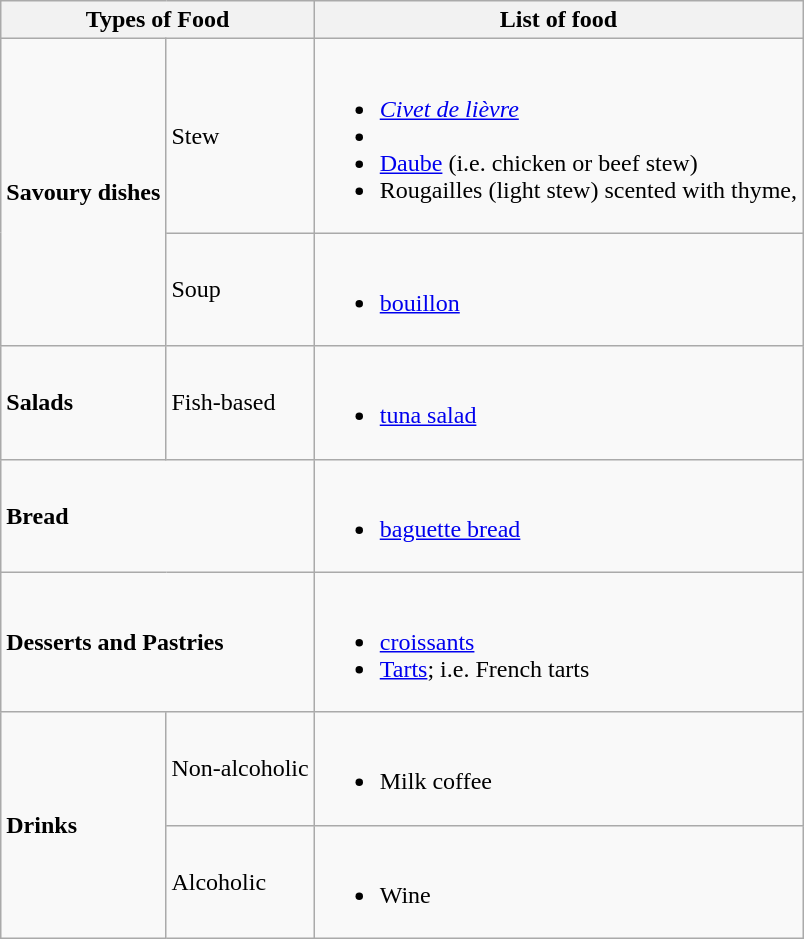<table class="wikitable">
<tr>
<th colspan="2">Types of Food</th>
<th>List of food</th>
</tr>
<tr>
<td rowspan="2"><strong>Savoury dishes</strong></td>
<td>Stew</td>
<td><br><ul><li><em><a href='#'>Civet de lièvre</a></em></li><li></li><li><a href='#'>Daube</a> (i.e. chicken or beef stew)</li><li>Rougailles (light stew) scented with thyme,</li></ul></td>
</tr>
<tr>
<td>Soup</td>
<td><br><ul><li><a href='#'>bouillon</a></li></ul></td>
</tr>
<tr>
<td><strong>Salads</strong></td>
<td>Fish-based</td>
<td><br><ul><li><a href='#'>tuna salad</a></li></ul></td>
</tr>
<tr>
<td colspan="2"><strong>Bread</strong></td>
<td><br><ul><li><a href='#'>baguette bread</a></li></ul></td>
</tr>
<tr>
<td colspan="2"><strong>Desserts and Pastries</strong></td>
<td><br><ul><li><a href='#'>croissants</a></li><li><a href='#'>Tarts</a>;  i.e. French tarts</li></ul></td>
</tr>
<tr>
<td rowspan="2"><strong>Drinks</strong></td>
<td>Non-alcoholic</td>
<td><br><ul><li>Milk coffee</li></ul></td>
</tr>
<tr>
<td>Alcoholic</td>
<td><br><ul><li>Wine</li></ul></td>
</tr>
</table>
